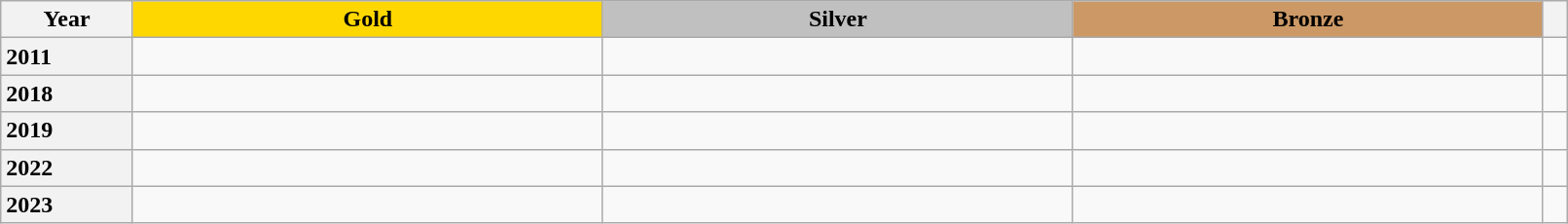<table class="wikitable unsortable" style="text-align:left; width:85%">
<tr>
<th scope="col" style="text-align:center">Year</th>
<td scope="col" style="text-align:center; width:30%; background:gold"><strong>Gold</strong></td>
<td scope="col" style="text-align:center; width:30%; background:silver"><strong>Silver</strong></td>
<td scope="col" style="text-align:center; width:30%; background:#c96"><strong>Bronze</strong></td>
<th scope="col" style="text-align:center"></th>
</tr>
<tr>
<th scope="row" style="text-align:left">2011</th>
<td></td>
<td></td>
<td></td>
<td></td>
</tr>
<tr>
<th scope="row" style="text-align:left">2018</th>
<td></td>
<td></td>
<td></td>
<td></td>
</tr>
<tr>
<th scope="row" style="text-align:left">2019</th>
<td></td>
<td></td>
<td></td>
<td></td>
</tr>
<tr>
<th scope="row" style="text-align:left">2022</th>
<td></td>
<td></td>
<td></td>
<td></td>
</tr>
<tr>
<th scope="row" style="text-align:left">2023</th>
<td></td>
<td></td>
<td></td>
<td></td>
</tr>
</table>
